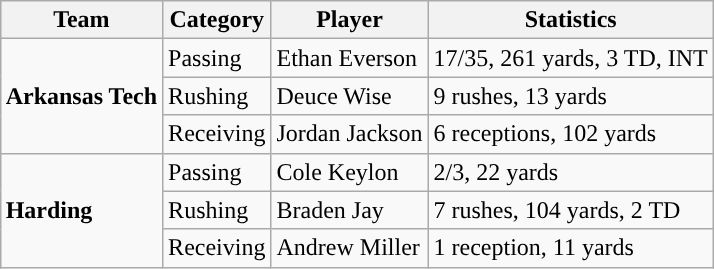<table class="wikitable" style="float: right;">
<tr>
<th>Team</th>
<th>Category</th>
<th>Player</th>
<th>Statistics</th>
</tr>
<tr>
<td rowspan=3><strong>Arkansas Tech</strong></td>
<td>Passing</td>
<td>Ethan Everson</td>
<td>17/35, 261 yards, 3 TD, INT</td>
</tr>
<tr>
<td>Rushing</td>
<td>Deuce Wise</td>
<td>9 rushes, 13 yards</td>
</tr>
<tr>
<td>Receiving</td>
<td>Jordan Jackson</td>
<td>6 receptions, 102 yards</td>
</tr>
<tr>
<td rowspan=3><strong>Harding</strong></td>
<td>Passing</td>
<td>Cole Keylon</td>
<td>2/3, 22 yards</td>
</tr>
<tr>
<td>Rushing</td>
<td>Braden Jay</td>
<td>7 rushes, 104 yards, 2 TD</td>
</tr>
<tr>
<td>Receiving</td>
<td>Andrew Miller</td>
<td>1 reception, 11 yards</td>
</tr>
</table>
